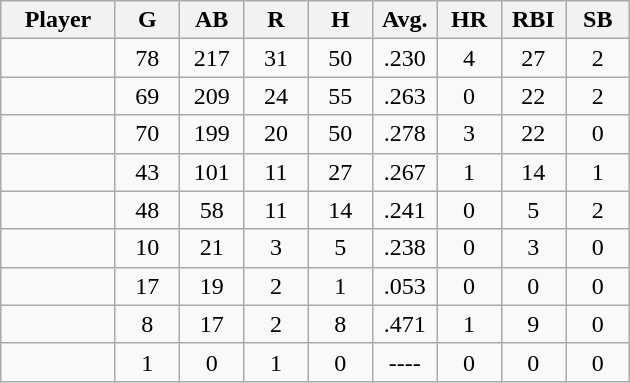<table class="wikitable sortable">
<tr>
<th bgcolor="#DDDDFF" width="16%">Player</th>
<th bgcolor="#DDDDFF" width="9%">G</th>
<th bgcolor="#DDDDFF" width="9%">AB</th>
<th bgcolor="#DDDDFF" width="9%">R</th>
<th bgcolor="#DDDDFF" width="9%">H</th>
<th bgcolor="#DDDDFF" width="9%">Avg.</th>
<th bgcolor="#DDDDFF" width="9%">HR</th>
<th bgcolor="#DDDDFF" width="9%">RBI</th>
<th bgcolor="#DDDDFF" width="9%">SB</th>
</tr>
<tr align="center">
<td></td>
<td>78</td>
<td>217</td>
<td>31</td>
<td>50</td>
<td>.230</td>
<td>4</td>
<td>27</td>
<td>2</td>
</tr>
<tr align="center">
<td></td>
<td>69</td>
<td>209</td>
<td>24</td>
<td>55</td>
<td>.263</td>
<td>0</td>
<td>22</td>
<td>2</td>
</tr>
<tr align="center">
<td></td>
<td>70</td>
<td>199</td>
<td>20</td>
<td>50</td>
<td>.278</td>
<td>3</td>
<td>22</td>
<td>0</td>
</tr>
<tr align="center">
<td></td>
<td>43</td>
<td>101</td>
<td>11</td>
<td>27</td>
<td>.267</td>
<td>1</td>
<td>14</td>
<td>1</td>
</tr>
<tr align="center">
<td></td>
<td>48</td>
<td>58</td>
<td>11</td>
<td>14</td>
<td>.241</td>
<td>0</td>
<td>5</td>
<td>2</td>
</tr>
<tr align="center">
<td></td>
<td>10</td>
<td>21</td>
<td>3</td>
<td>5</td>
<td>.238</td>
<td>0</td>
<td>3</td>
<td>0</td>
</tr>
<tr align="center">
<td></td>
<td>17</td>
<td>19</td>
<td>2</td>
<td>1</td>
<td>.053</td>
<td>0</td>
<td>0</td>
<td>0</td>
</tr>
<tr align="center">
<td></td>
<td>8</td>
<td>17</td>
<td>2</td>
<td>8</td>
<td>.471</td>
<td>1</td>
<td>9</td>
<td>0</td>
</tr>
<tr align="center">
<td></td>
<td>1</td>
<td>0</td>
<td>1</td>
<td>0</td>
<td>----</td>
<td>0</td>
<td>0</td>
<td>0</td>
</tr>
</table>
